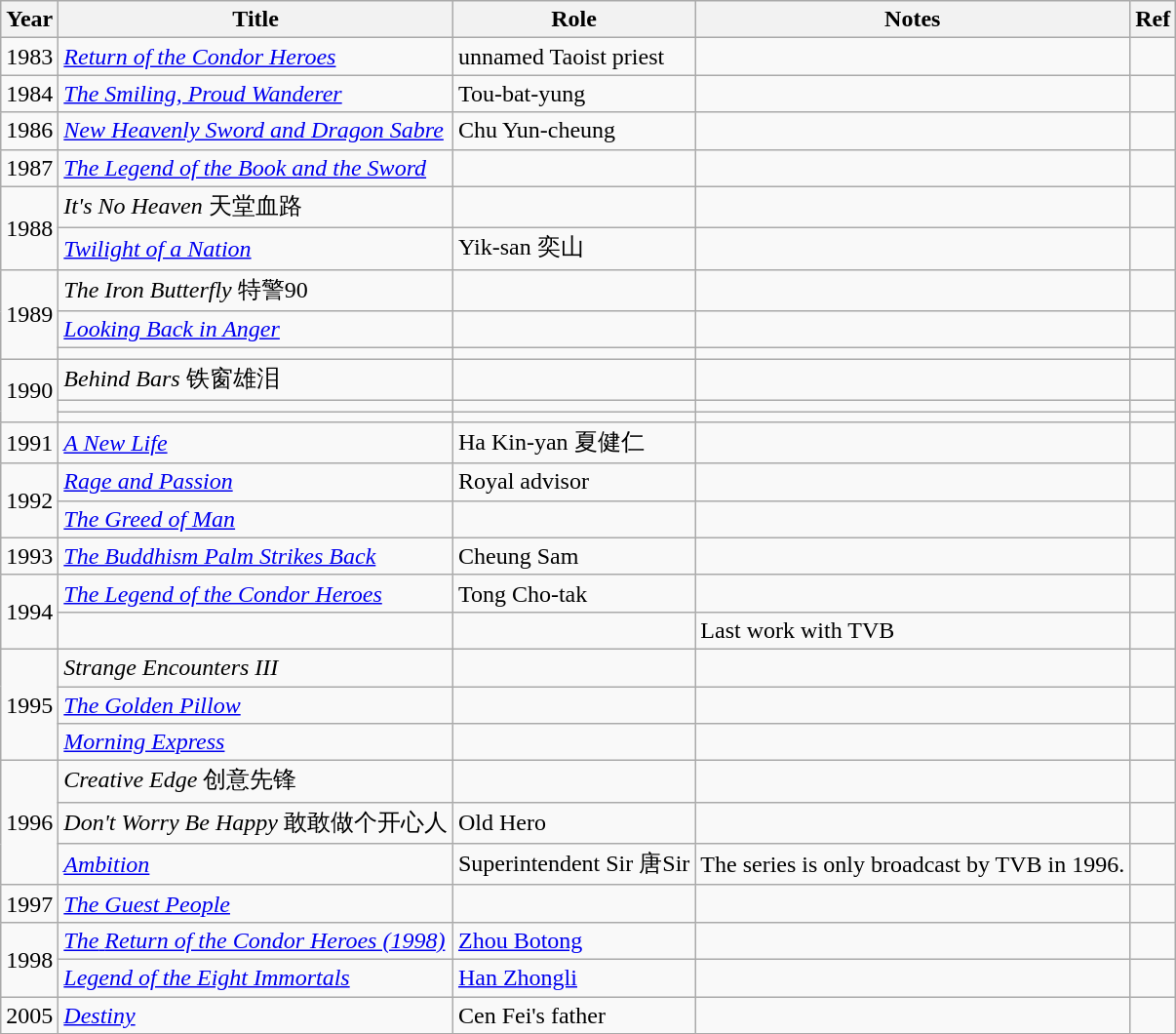<table class="wikitable sortable">
<tr>
<th>Year</th>
<th>Title</th>
<th>Role</th>
<th class="unsortable">Notes</th>
<th class="unsortable">Ref</th>
</tr>
<tr>
<td>1983</td>
<td><a href='#'><em>Return of the Condor Heroes</em></a></td>
<td>unnamed Taoist priest</td>
<td></td>
<td></td>
</tr>
<tr>
<td>1984</td>
<td><a href='#'><em>The Smiling, Proud Wanderer</em></a></td>
<td>Tou-bat-yung</td>
<td></td>
<td></td>
</tr>
<tr>
<td>1986</td>
<td><em><a href='#'>New Heavenly Sword and Dragon Sabre</a></em></td>
<td>Chu Yun-cheung</td>
<td></td>
<td></td>
</tr>
<tr>
<td>1987</td>
<td><a href='#'><em>The Legend of the Book and the Sword</em></a></td>
<td></td>
<td></td>
<td></td>
</tr>
<tr>
<td rowspan="2">1988</td>
<td><em>It's No Heaven</em> 天堂血路</td>
<td></td>
<td></td>
<td></td>
</tr>
<tr>
<td><em><a href='#'>Twilight of a Nation</a></em></td>
<td>Yik-san 奕山</td>
<td></td>
<td></td>
</tr>
<tr>
<td rowspan="3">1989</td>
<td><em>The Iron Butterfly</em> 特警90</td>
<td></td>
<td></td>
<td></td>
</tr>
<tr>
<td><em><a href='#'>Looking Back in Anger</a></em></td>
<td></td>
<td></td>
<td></td>
</tr>
<tr>
<td><em></em></td>
<td></td>
<td></td>
<td></td>
</tr>
<tr>
<td rowspan="3">1990</td>
<td><em>Behind Bars</em> 铁窗雄泪</td>
<td></td>
<td></td>
<td></td>
</tr>
<tr>
<td><em></em></td>
<td></td>
<td></td>
<td></td>
</tr>
<tr>
<td><em></em></td>
<td></td>
<td></td>
<td></td>
</tr>
<tr>
<td>1991</td>
<td><a href='#'><em>A New Life</em></a></td>
<td>Ha Kin-yan 夏健仁</td>
<td></td>
<td></td>
</tr>
<tr>
<td rowspan="2">1992</td>
<td><em><a href='#'>Rage and Passion</a></em></td>
<td>Royal advisor</td>
<td></td>
<td></td>
</tr>
<tr>
<td><em><a href='#'>The Greed of Man</a></em></td>
<td></td>
<td></td>
<td></td>
</tr>
<tr>
<td>1993</td>
<td><em><a href='#'>The Buddhism Palm Strikes Back</a></em></td>
<td>Cheung Sam</td>
<td></td>
<td></td>
</tr>
<tr>
<td rowspan="2">1994</td>
<td><em><a href='#'>The Legend of the Condor Heroes</a></em></td>
<td>Tong Cho-tak</td>
<td></td>
<td></td>
</tr>
<tr>
<td><em></em></td>
<td></td>
<td>Last work with TVB</td>
<td></td>
</tr>
<tr>
<td rowspan="3">1995</td>
<td><em>Strange Encounters III</em></td>
<td></td>
<td></td>
<td></td>
</tr>
<tr>
<td><em><a href='#'>The Golden Pillow</a></em></td>
<td></td>
<td></td>
<td></td>
</tr>
<tr>
<td><em><a href='#'>Morning Express</a></em></td>
<td></td>
<td></td>
<td></td>
</tr>
<tr>
<td rowspan="3">1996</td>
<td><em>Creative Edge</em> 创意先锋</td>
<td></td>
<td></td>
<td></td>
</tr>
<tr>
<td><em>Don't Worry Be Happy</em> 敢敢做个开心人</td>
<td>Old Hero</td>
<td></td>
<td></td>
</tr>
<tr>
<td><a href='#'><em>Ambition</em></a></td>
<td>Superintendent Sir 唐Sir</td>
<td>The series is only broadcast by TVB in 1996.</td>
<td></td>
</tr>
<tr>
<td>1997</td>
<td><em><a href='#'>The Guest People</a></em></td>
<td></td>
<td></td>
<td></td>
</tr>
<tr>
<td rowspan="2">1998</td>
<td><a href='#'><em>The</em> <em>Return of the Condor Heroes (1998)</em></a></td>
<td><a href='#'>Zhou Botong</a></td>
<td></td>
<td></td>
</tr>
<tr>
<td><em><a href='#'>Legend of the Eight Immortals</a></em></td>
<td><a href='#'>Han Zhongli</a></td>
<td></td>
<td></td>
</tr>
<tr>
<td>2005</td>
<td><em><a href='#'>Destiny</a></em></td>
<td>Cen Fei's father</td>
<td></td>
<td></td>
</tr>
</table>
